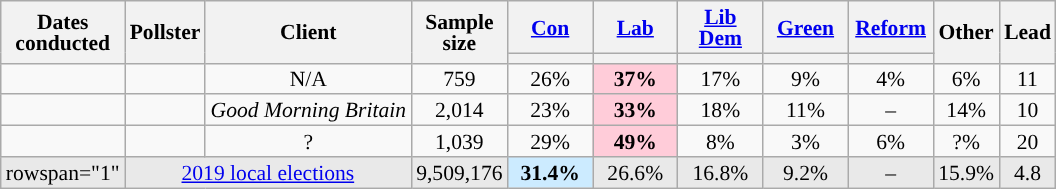<table class="wikitable sortable tpl-blanktable" style="text-align:center;font-size:90%;line-height:14px;">
<tr>
<th rowspan="2">Dates<br>conducted</th>
<th rowspan="2">Pollster</th>
<th rowspan="2">Client</th>
<th data-sort-type="number" rowspan="2">Sample<br>size</th>
<th class="unsortable" style="width:50px;"><a href='#'>Con</a></th>
<th class="unsortable" style="width:50px;"><a href='#'>Lab</a></th>
<th class="unsortable" style="width:50px;"><a href='#'>Lib Dem</a></th>
<th class="unsortable" style="width:50px;"><a href='#'>Green</a></th>
<th class="unsortable" style="width:50px;"><a href='#'>Reform</a></th>
<th class="unsortable" rowspan="2">Other</th>
<th data-sort-type="number" rowspan="2">Lead</th>
</tr>
<tr>
<th data-sort-type="number" style="background:"></th>
<th data-sort-type="number" style="background:"></th>
<th data-sort-type="number" style="background:"></th>
<th data-sort-type="number" style="background:"></th>
<th data-sort-type="number" style="background:"></th>
</tr>
<tr>
<td></td>
<td></td>
<td>N/A</td>
<td>759</td>
<td>26%</td>
<td style="background:#FFCCD9"><strong>37%</strong></td>
<td>17%</td>
<td>9%</td>
<td>4%</td>
<td>6%</td>
<td style="background:">11</td>
</tr>
<tr>
<td></td>
<td></td>
<td><em>Good Morning Britain</em></td>
<td>2,014</td>
<td>23%</td>
<td style="background:#FFCCD9"><strong>33%</strong></td>
<td>18%</td>
<td>11%</td>
<td>–</td>
<td>14%</td>
<td style="background:">10</td>
</tr>
<tr>
<td></td>
<td></td>
<td>?</td>
<td>1,039</td>
<td>29%</td>
<td style="background:#FFCCD9"><strong>49%</strong></td>
<td>8%</td>
<td>3%</td>
<td>6%</td>
<td>?%</td>
<td style="background:">20</td>
</tr>
<tr style="background:#E9E9E9;">
<td>rowspan="1" </td>
<td colspan="2"><a href='#'>2019 local elections</a></td>
<td>9,509,176</td>
<td style="background:#CCEBFF;"><strong>31.4%</strong></td>
<td>26.6%</td>
<td>16.8%</td>
<td>9.2%</td>
<td>–</td>
<td>15.9%</td>
<td style="background:">4.8</td>
</tr>
</table>
